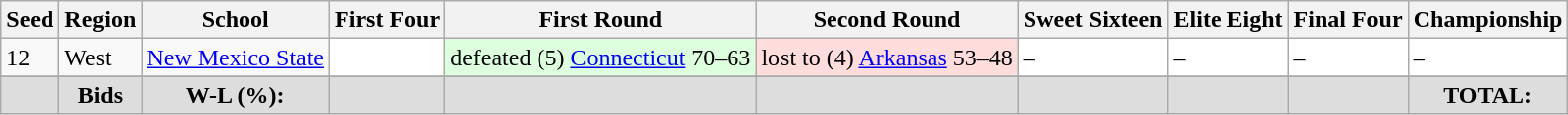<table class="sortable wikitable" style="white-space:nowrap; font-size:100%;">
<tr>
<th>Seed</th>
<th>Region</th>
<th>School</th>
<th>First Four</th>
<th>First Round</th>
<th>Second Round</th>
<th>Sweet Sixteen</th>
<th>Elite Eight</th>
<th>Final Four</th>
<th>Championship</th>
</tr>
<tr>
<td>12</td>
<td>West</td>
<td><a href='#'>New Mexico State</a></td>
<td style="background:#fff;"></td>
<td style="background:#ddffdd;">defeated (5) <a href='#'>Connecticut</a> 70–63</td>
<td style="background:#ffdddd;">lost to (4) <a href='#'>Arkansas</a> 53–48</td>
<td style="background:#fff;">–</td>
<td style="background:#fff;">–</td>
<td style="background:#fff;">–</td>
<td style="background:#fff;">–</td>
</tr>
<tr>
</tr>
<tr class="sortbottom" style="text-align:center; background:#ddd;">
<td></td>
<td><strong>Bids</strong></td>
<td><strong>W-L (%):</strong></td>
<td></td>
<td></td>
<td></td>
<td></td>
<td></td>
<td></td>
<td><strong>TOTAL:</strong> </td>
</tr>
</table>
